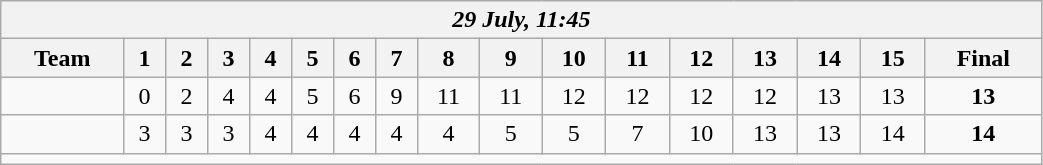<table class=wikitable style="text-align:center; width: 55%">
<tr>
<th colspan=17><em>29 July, 11:45</em></th>
</tr>
<tr>
<th>Team</th>
<th>1</th>
<th>2</th>
<th>3</th>
<th>4</th>
<th>5</th>
<th>6</th>
<th>7</th>
<th>8</th>
<th>9</th>
<th>10</th>
<th>11</th>
<th>12</th>
<th>13</th>
<th>14</th>
<th>15</th>
<th>Final</th>
</tr>
<tr>
<td align=left></td>
<td>0</td>
<td>2</td>
<td>4</td>
<td>4</td>
<td>5</td>
<td>6</td>
<td>9</td>
<td>11</td>
<td>11</td>
<td>12</td>
<td>12</td>
<td>12</td>
<td>12</td>
<td>13</td>
<td>13</td>
<td><strong>13</strong></td>
</tr>
<tr>
<td align=left><strong></strong></td>
<td>3</td>
<td>3</td>
<td>3</td>
<td>4</td>
<td>4</td>
<td>4</td>
<td>4</td>
<td>4</td>
<td>5</td>
<td>5</td>
<td>7</td>
<td>10</td>
<td>13</td>
<td>13</td>
<td>14</td>
<td><strong>14</strong></td>
</tr>
<tr>
<td colspan=17></td>
</tr>
</table>
